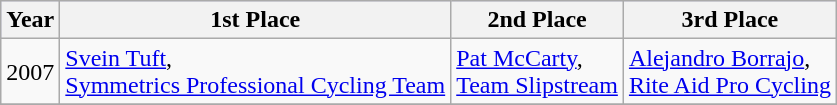<table class="wikitable">
<tr style="background:#ccccff;">
<th>Year</th>
<th>1st Place</th>
<th>2nd Place</th>
<th>3rd Place</th>
</tr>
<tr>
<td>2007</td>
<td> <a href='#'>Svein Tuft</a>, <br><a href='#'>Symmetrics Professional Cycling Team</a></td>
<td> <a href='#'>Pat McCarty</a>, <br><a href='#'>Team Slipstream</a></td>
<td> <a href='#'>Alejandro Borrajo</a>, <br><a href='#'>Rite Aid Pro Cycling</a></td>
</tr>
<tr>
</tr>
</table>
